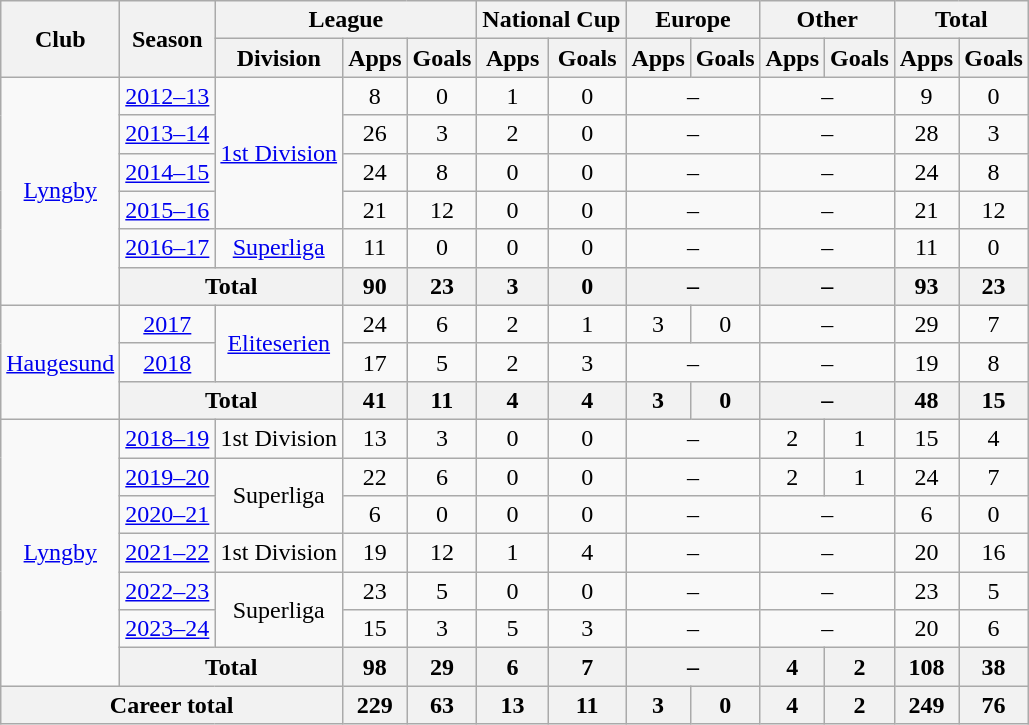<table class="wikitable" style="text-align: center;">
<tr>
<th rowspan="2">Club</th>
<th rowspan="2">Season</th>
<th colspan="3">League</th>
<th colspan="2">National Cup</th>
<th colspan="2">Europe</th>
<th colspan="2">Other</th>
<th colspan="2">Total</th>
</tr>
<tr>
<th>Division</th>
<th>Apps</th>
<th>Goals</th>
<th>Apps</th>
<th>Goals</th>
<th>Apps</th>
<th>Goals</th>
<th>Apps</th>
<th>Goals</th>
<th>Apps</th>
<th>Goals</th>
</tr>
<tr>
<td rowspan="6"><a href='#'>Lyngby</a></td>
<td><a href='#'>2012–13</a></td>
<td rowspan="4"><a href='#'>1st Division</a></td>
<td>8</td>
<td>0</td>
<td>1</td>
<td>0</td>
<td colspan="2">–</td>
<td colspan="2">–</td>
<td>9</td>
<td>0</td>
</tr>
<tr>
<td><a href='#'>2013–14</a></td>
<td>26</td>
<td>3</td>
<td>2</td>
<td>0</td>
<td colspan="2">–</td>
<td colspan="2">–</td>
<td>28</td>
<td>3</td>
</tr>
<tr>
<td><a href='#'>2014–15</a></td>
<td>24</td>
<td>8</td>
<td>0</td>
<td>0</td>
<td colspan="2">–</td>
<td colspan="2">–</td>
<td>24</td>
<td>8</td>
</tr>
<tr>
<td><a href='#'>2015–16</a></td>
<td>21</td>
<td>12</td>
<td>0</td>
<td>0</td>
<td colspan="2">–</td>
<td colspan="2">–</td>
<td>21</td>
<td>12</td>
</tr>
<tr>
<td><a href='#'>2016–17</a></td>
<td rowspan="1"><a href='#'>Superliga</a></td>
<td>11</td>
<td>0</td>
<td>0</td>
<td>0</td>
<td colspan="2">–</td>
<td colspan="2">–</td>
<td>11</td>
<td>0</td>
</tr>
<tr>
<th colspan="2">Total</th>
<th>90</th>
<th>23</th>
<th>3</th>
<th>0</th>
<th colspan="2">–</th>
<th colspan="2">–</th>
<th>93</th>
<th>23</th>
</tr>
<tr>
<td rowspan="3"><a href='#'>Haugesund</a></td>
<td><a href='#'>2017</a></td>
<td rowspan="2"><a href='#'>Eliteserien</a></td>
<td>24</td>
<td>6</td>
<td>2</td>
<td>1</td>
<td>3</td>
<td>0</td>
<td colspan="2">–</td>
<td>29</td>
<td>7</td>
</tr>
<tr>
<td><a href='#'>2018</a></td>
<td>17</td>
<td>5</td>
<td>2</td>
<td>3</td>
<td colspan="2">–</td>
<td colspan="2">–</td>
<td>19</td>
<td>8</td>
</tr>
<tr>
<th colspan="2">Total</th>
<th>41</th>
<th>11</th>
<th>4</th>
<th>4</th>
<th>3</th>
<th>0</th>
<th colspan="2">–</th>
<th>48</th>
<th>15</th>
</tr>
<tr>
<td rowspan="7"><a href='#'>Lyngby</a></td>
<td><a href='#'>2018–19</a></td>
<td>1st Division</td>
<td>13</td>
<td>3</td>
<td>0</td>
<td>0</td>
<td colspan="2">–</td>
<td>2</td>
<td>1</td>
<td>15</td>
<td>4</td>
</tr>
<tr>
<td><a href='#'>2019–20</a></td>
<td rowspan="2">Superliga</td>
<td>22</td>
<td>6</td>
<td>0</td>
<td>0</td>
<td colspan="2">–</td>
<td>2</td>
<td>1</td>
<td>24</td>
<td>7</td>
</tr>
<tr>
<td><a href='#'>2020–21</a></td>
<td>6</td>
<td>0</td>
<td>0</td>
<td>0</td>
<td colspan="2">–</td>
<td colspan="2">–</td>
<td>6</td>
<td>0</td>
</tr>
<tr>
<td><a href='#'>2021–22</a></td>
<td>1st Division</td>
<td>19</td>
<td>12</td>
<td>1</td>
<td>4</td>
<td colspan="2">–</td>
<td colspan="2">–</td>
<td>20</td>
<td>16</td>
</tr>
<tr>
<td><a href='#'>2022–23</a></td>
<td rowspan="2">Superliga</td>
<td>23</td>
<td>5</td>
<td>0</td>
<td>0</td>
<td colspan="2">–</td>
<td colspan="2">–</td>
<td>23</td>
<td>5</td>
</tr>
<tr>
<td><a href='#'>2023–24</a></td>
<td>15</td>
<td>3</td>
<td>5</td>
<td>3</td>
<td colspan="2">–</td>
<td colspan="2">–</td>
<td>20</td>
<td>6</td>
</tr>
<tr>
<th colspan="2">Total</th>
<th>98</th>
<th>29</th>
<th>6</th>
<th>7</th>
<th colspan="2">–</th>
<th>4</th>
<th>2</th>
<th>108</th>
<th>38</th>
</tr>
<tr>
<th colspan="3">Career total</th>
<th>229</th>
<th>63</th>
<th>13</th>
<th>11</th>
<th>3</th>
<th>0</th>
<th>4</th>
<th>2</th>
<th>249</th>
<th>76</th>
</tr>
</table>
